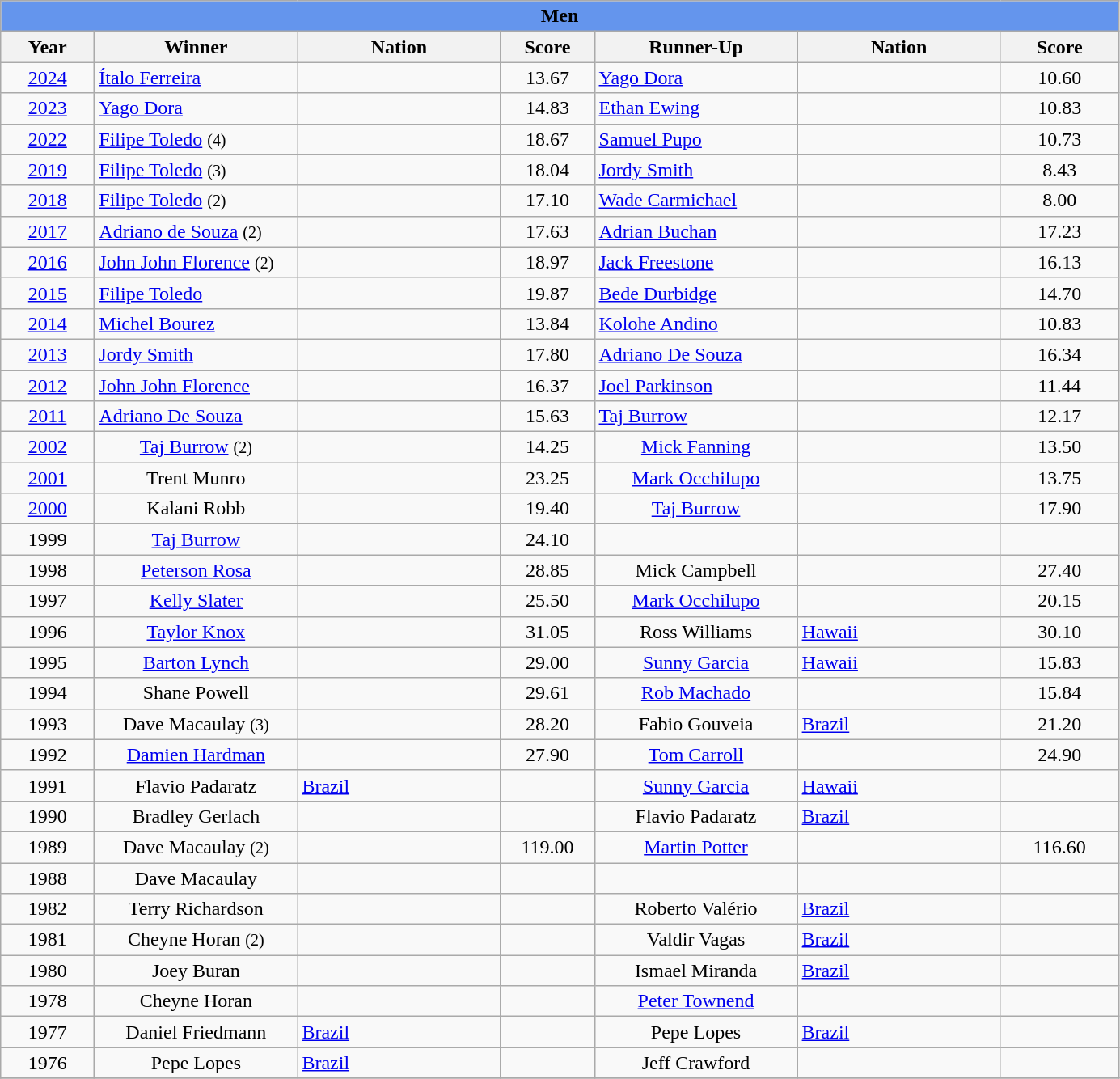<table class="wikitable" border="1">
<tr>
<td colspan="7"  style="text-align:center; background:#6495ed;"><strong>Men</strong></td>
</tr>
<tr>
<th width=70>Year</th>
<th width=160>Winner</th>
<th width=160>Nation</th>
<th width=70>Score</th>
<th width=160>Runner-Up</th>
<th width=160>Nation</th>
<th width=90>Score</th>
</tr>
<tr>
<td align=center><a href='#'>2024</a></td>
<td><a href='#'>Ítalo Ferreira</a></td>
<td></td>
<td align=center>13.67</td>
<td><a href='#'>Yago Dora</a></td>
<td></td>
<td align=center>10.60</td>
</tr>
<tr>
<td align=center><a href='#'>2023</a></td>
<td><a href='#'>Yago Dora</a></td>
<td></td>
<td align=center>14.83</td>
<td><a href='#'>Ethan Ewing</a></td>
<td></td>
<td align=center>10.83</td>
</tr>
<tr>
<td align=center><a href='#'>2022</a></td>
<td><a href='#'>Filipe Toledo</a> <small>(4)</small></td>
<td></td>
<td align=center>18.67</td>
<td><a href='#'>Samuel Pupo</a></td>
<td></td>
<td align=center>10.73</td>
</tr>
<tr>
<td align=center><a href='#'>2019</a></td>
<td><a href='#'>Filipe Toledo</a> <small>(3)</small></td>
<td></td>
<td align=center>18.04</td>
<td><a href='#'>Jordy Smith</a></td>
<td></td>
<td align=center>8.43</td>
</tr>
<tr>
<td align=center><a href='#'>2018</a></td>
<td><a href='#'>Filipe Toledo</a> <small>(2)</small></td>
<td></td>
<td align=center>17.10</td>
<td><a href='#'>Wade Carmichael</a></td>
<td></td>
<td align=center>8.00</td>
</tr>
<tr>
<td align=center><a href='#'>2017</a></td>
<td><a href='#'>Adriano de Souza</a> <small>(2)</small></td>
<td></td>
<td align=center>17.63</td>
<td><a href='#'>Adrian Buchan</a></td>
<td></td>
<td align=center>17.23</td>
</tr>
<tr>
<td align=center><a href='#'>2016</a></td>
<td><a href='#'>John John Florence</a> <small>(2)</small></td>
<td></td>
<td align=center>18.97</td>
<td><a href='#'>Jack Freestone</a></td>
<td></td>
<td align=center>16.13</td>
</tr>
<tr>
<td align=center><a href='#'>2015</a></td>
<td><a href='#'>Filipe Toledo</a></td>
<td></td>
<td align=center>19.87</td>
<td><a href='#'>Bede Durbidge</a></td>
<td></td>
<td align=center>14.70</td>
</tr>
<tr>
<td align=center><a href='#'>2014</a></td>
<td><a href='#'>Michel Bourez</a></td>
<td></td>
<td align=center>13.84</td>
<td><a href='#'>Kolohe Andino</a></td>
<td></td>
<td align=center>10.83</td>
</tr>
<tr>
<td align=center><a href='#'>2013</a></td>
<td><a href='#'>Jordy Smith</a></td>
<td></td>
<td align=center>17.80</td>
<td><a href='#'>Adriano De Souza</a></td>
<td></td>
<td align=center>16.34</td>
</tr>
<tr>
<td align=center><a href='#'>2012</a></td>
<td><a href='#'>John John Florence</a></td>
<td></td>
<td align=center>16.37</td>
<td><a href='#'>Joel Parkinson</a></td>
<td></td>
<td align=center>11.44</td>
</tr>
<tr>
<td align=center><a href='#'>2011</a></td>
<td><a href='#'>Adriano De Souza</a></td>
<td></td>
<td align=center>15.63</td>
<td><a href='#'>Taj Burrow</a></td>
<td></td>
<td align=center>12.17</td>
</tr>
<tr>
<td align=center><a href='#'>2002</a></td>
<td align=center><a href='#'>Taj Burrow</a> <small>(2)</small></td>
<td></td>
<td align=center>14.25</td>
<td align=center><a href='#'>Mick Fanning</a></td>
<td></td>
<td align=center>13.50</td>
</tr>
<tr>
<td align=center><a href='#'>2001</a></td>
<td align=center>Trent Munro</td>
<td></td>
<td align=center>23.25</td>
<td align=center><a href='#'>Mark Occhilupo</a></td>
<td></td>
<td align=center>13.75</td>
</tr>
<tr>
<td align=center><a href='#'>2000</a></td>
<td align=center>Kalani Robb</td>
<td></td>
<td align=center>19.40</td>
<td align=center><a href='#'>Taj Burrow</a></td>
<td></td>
<td align=center>17.90</td>
</tr>
<tr>
<td align=center>1999</td>
<td align=center><a href='#'>Taj Burrow</a></td>
<td></td>
<td align=center>24.10</td>
<td align=center></td>
<td align=center></td>
</tr>
<tr>
<td align=center>1998</td>
<td align=center><a href='#'>Peterson Rosa</a></td>
<td></td>
<td align=center>28.85</td>
<td align=center>Mick Campbell</td>
<td></td>
<td align=center>27.40</td>
</tr>
<tr>
<td align=center>1997</td>
<td align=center><a href='#'>Kelly Slater</a></td>
<td></td>
<td align=center>25.50</td>
<td align=center><a href='#'>Mark Occhilupo</a></td>
<td></td>
<td align=center>20.15</td>
</tr>
<tr>
<td align=center>1996</td>
<td align=center><a href='#'>Taylor Knox</a></td>
<td></td>
<td align=center>31.05</td>
<td align=center>Ross Williams</td>
<td> <a href='#'>Hawaii</a></td>
<td align=center>30.10</td>
</tr>
<tr>
<td align=center>1995</td>
<td align=center><a href='#'>Barton Lynch</a></td>
<td></td>
<td align=center>29.00</td>
<td align=center><a href='#'>Sunny Garcia</a></td>
<td> <a href='#'>Hawaii</a></td>
<td align=center>15.83</td>
</tr>
<tr>
<td align=center>1994</td>
<td align=center>Shane Powell</td>
<td></td>
<td align=center>29.61</td>
<td align=center><a href='#'>Rob Machado</a></td>
<td></td>
<td align=center>15.84</td>
</tr>
<tr>
<td align=center>1993</td>
<td align=center>Dave Macaulay <small>(3)</small></td>
<td></td>
<td align=center>28.20</td>
<td align=center>Fabio Gouveia</td>
<td> <a href='#'>Brazil</a></td>
<td align=center>21.20</td>
</tr>
<tr>
<td align=center>1992</td>
<td align=center><a href='#'>Damien Hardman</a></td>
<td></td>
<td align=center>27.90</td>
<td align=center><a href='#'>Tom Carroll</a></td>
<td></td>
<td align=center>24.90</td>
</tr>
<tr>
<td align=center>1991</td>
<td align=center>Flavio Padaratz</td>
<td> <a href='#'>Brazil</a></td>
<td align=center></td>
<td align=center><a href='#'>Sunny Garcia</a></td>
<td> <a href='#'>Hawaii</a></td>
<td align=center></td>
</tr>
<tr>
<td align=center>1990</td>
<td align=center>Bradley Gerlach</td>
<td></td>
<td align=center></td>
<td align=center>Flavio Padaratz</td>
<td> <a href='#'>Brazil</a></td>
<td align=center></td>
</tr>
<tr>
<td align=center>1989</td>
<td align=center>Dave Macaulay <small>(2)</small></td>
<td></td>
<td align=center>119.00</td>
<td align=center><a href='#'>Martin Potter</a></td>
<td></td>
<td align=center>116.60</td>
</tr>
<tr>
<td align=center>1988</td>
<td align=center>Dave Macaulay</td>
<td></td>
<td align=center></td>
<td align=center></td>
<td></td>
<td align=center></td>
</tr>
<tr>
<td align=center>1982</td>
<td align=center>Terry Richardson</td>
<td></td>
<td align=center></td>
<td align=center>Roberto Valério</td>
<td> <a href='#'>Brazil</a></td>
<td align=center></td>
</tr>
<tr>
<td align=center>1981</td>
<td align=center>Cheyne Horan <small>(2)</small></td>
<td></td>
<td align=center></td>
<td align=center>Valdir Vagas</td>
<td> <a href='#'>Brazil</a></td>
<td align=center></td>
</tr>
<tr>
<td align=center>1980</td>
<td align=center>Joey Buran</td>
<td></td>
<td align=center></td>
<td align=center>Ismael Miranda</td>
<td> <a href='#'>Brazil</a></td>
<td align=center></td>
</tr>
<tr>
<td align=center>1978</td>
<td align=center>Cheyne Horan</td>
<td></td>
<td align=center></td>
<td align=center><a href='#'>Peter Townend</a></td>
<td></td>
<td align=center></td>
</tr>
<tr>
<td align=center>1977</td>
<td align=center>Daniel Friedmann</td>
<td> <a href='#'>Brazil</a></td>
<td align=center></td>
<td align=center>Pepe Lopes</td>
<td> <a href='#'>Brazil</a></td>
<td align=center></td>
</tr>
<tr>
<td align=center>1976</td>
<td align=center>Pepe Lopes</td>
<td> <a href='#'>Brazil</a></td>
<td align=center></td>
<td align=center>Jeff Crawford</td>
<td></td>
<td align=center></td>
</tr>
<tr>
</tr>
</table>
